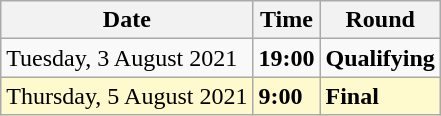<table class="wikitable">
<tr>
<th>Date</th>
<th>Time</th>
<th>Round</th>
</tr>
<tr>
<td>Tuesday, 3 August 2021</td>
<td><strong>19:00</strong></td>
<td><strong>Qualifying</strong></td>
</tr>
<tr style=background:lemonchiffon>
<td>Thursday, 5 August 2021</td>
<td><strong>9:00</strong></td>
<td><strong>Final</strong></td>
</tr>
</table>
